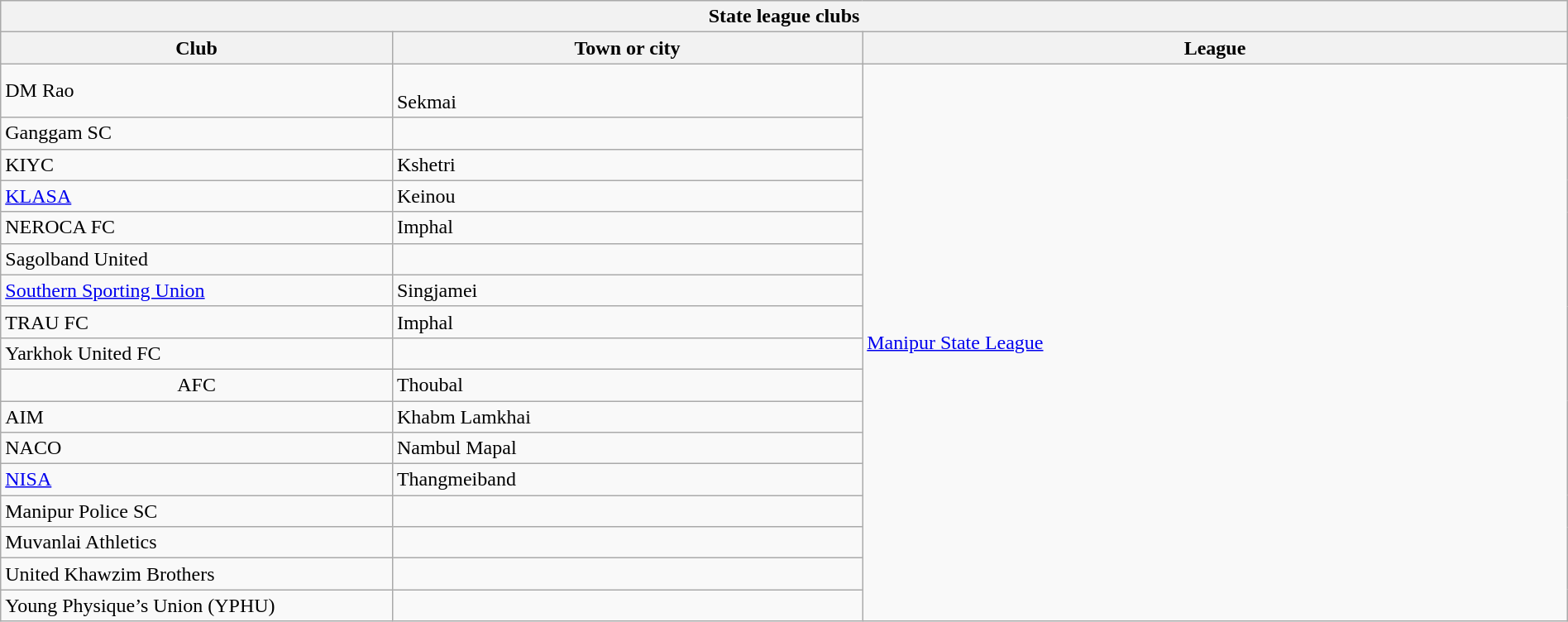<table class="wikitable sortable" width="100%">
<tr>
<th colspan="3">State league clubs</th>
</tr>
<tr>
<th !width="25%">Club</th>
<th width="30%">Town or city</th>
<th width="45%">League</th>
</tr>
<tr>
<td style="text-align:left;">DM Rao</td>
<td><br>Sekmai</td>
<td rowspan="17"><a href='#'>Manipur State League</a></td>
</tr>
<tr>
<td>Ganggam SC</td>
<td></td>
</tr>
<tr>
<td>KIYC</td>
<td>Kshetri</td>
</tr>
<tr>
<td><a href='#'>KLASA</a></td>
<td>Keinou</td>
</tr>
<tr>
<td>NEROCA FC</td>
<td>Imphal</td>
</tr>
<tr>
<td>Sagolband United</td>
<td></td>
</tr>
<tr>
<td><a href='#'>Southern Sporting Union</a></td>
<td>Singjamei</td>
</tr>
<tr>
<td>TRAU FC</td>
<td>Imphal</td>
</tr>
<tr>
<td>Yarkhok United FC</td>
<td></td>
</tr>
<tr>
<td style="text-align:center;">AFC</td>
<td>Thoubal</td>
</tr>
<tr>
<td>AIM</td>
<td>Khabm Lamkhai</td>
</tr>
<tr>
<td>NACO</td>
<td>Nambul Mapal</td>
</tr>
<tr>
<td><a href='#'>NISA</a></td>
<td>Thangmeiband</td>
</tr>
<tr>
<td>Manipur Police SC</td>
<td></td>
</tr>
<tr>
<td>Muvanlai Athletics</td>
<td></td>
</tr>
<tr>
<td>United Khawzim Brothers</td>
<td></td>
</tr>
<tr>
<td>Young Physique’s Union (YPHU)</td>
<td></td>
</tr>
</table>
